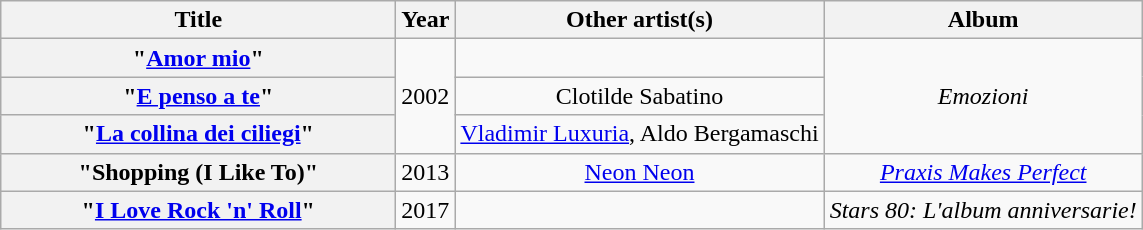<table class="wikitable plainrowheaders" style="text-align:center;">
<tr>
<th scope="col" style="width:16em;">Title</th>
<th scope="col">Year</th>
<th scope="col">Other artist(s)</th>
<th scope="col">Album</th>
</tr>
<tr>
<th scope="row">"<a href='#'>Amor mio</a>"</th>
<td rowspan="3">2002</td>
<td></td>
<td rowspan="3"><em>Emozioni</em></td>
</tr>
<tr>
<th scope="row">"<a href='#'>E penso a te</a>"</th>
<td>Clotilde Sabatino</td>
</tr>
<tr>
<th scope="row">"<a href='#'>La collina dei ciliegi</a>"</th>
<td><a href='#'>Vladimir Luxuria</a>, Aldo Bergamaschi</td>
</tr>
<tr>
<th scope="row">"Shopping (I Like To)"</th>
<td>2013</td>
<td><a href='#'>Neon Neon</a></td>
<td><em><a href='#'>Praxis Makes Perfect</a></em></td>
</tr>
<tr>
<th scope="row">"<a href='#'>I Love Rock 'n' Roll</a>"</th>
<td>2017</td>
<td></td>
<td><em>Stars 80: L'album anniversarie!</em></td>
</tr>
</table>
